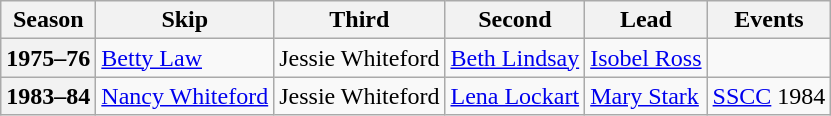<table class="wikitable">
<tr>
<th scope="col">Season</th>
<th scope="col">Skip</th>
<th scope="col">Third</th>
<th scope="col">Second</th>
<th scope="col">Lead</th>
<th scope="col">Events</th>
</tr>
<tr>
<th scope="row">1975–76</th>
<td><a href='#'>Betty Law</a></td>
<td>Jessie Whiteford</td>
<td><a href='#'>Beth Lindsay</a></td>
<td><a href='#'>Isobel Ross</a></td>
<td> </td>
</tr>
<tr>
<th scope="row">1983–84</th>
<td><a href='#'>Nancy Whiteford</a></td>
<td>Jessie Whiteford</td>
<td><a href='#'>Lena Lockart</a></td>
<td><a href='#'>Mary Stark</a></td>
<td><a href='#'>SSCC</a> 1984 </td>
</tr>
</table>
